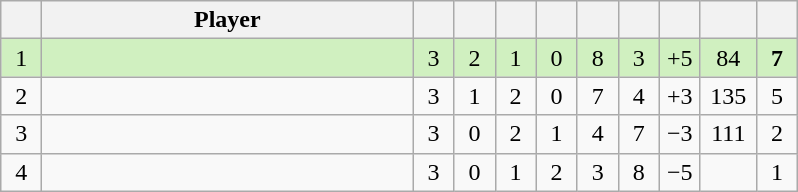<table class="wikitable" style="text-align:center; margin: 1em auto 1em auto, align:left">
<tr>
<th width=20></th>
<th width=240>Player</th>
<th width=20></th>
<th width=20></th>
<th width=20></th>
<th width=20></th>
<th width=20></th>
<th width=20></th>
<th width=20></th>
<th width=30></th>
<th width=20></th>
</tr>
<tr style="background:#D0F0C0;">
<td>1</td>
<td align=left></td>
<td>3</td>
<td>2</td>
<td>1</td>
<td>0</td>
<td>8</td>
<td>3</td>
<td>+5</td>
<td>84</td>
<td><strong>7</strong></td>
</tr>
<tr style=>
<td>2</td>
<td align=left></td>
<td>3</td>
<td>1</td>
<td>2</td>
<td>0</td>
<td>7</td>
<td>4</td>
<td>+3</td>
<td>135</td>
<td>5</td>
</tr>
<tr style=>
<td>3</td>
<td align=left></td>
<td>3</td>
<td>0</td>
<td>2</td>
<td>1</td>
<td>4</td>
<td>7</td>
<td>−3</td>
<td>111</td>
<td>2</td>
</tr>
<tr style=>
<td>4</td>
<td align=left></td>
<td>3</td>
<td>0</td>
<td>1</td>
<td>2</td>
<td>3</td>
<td>8</td>
<td>−5</td>
<td></td>
<td>1</td>
</tr>
</table>
